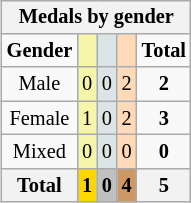<table class="wikitable" style="font-size:85%;float:right;clear:right;">
<tr style="background:#efefef;">
<th colspan=5>Medals by gender</th>
</tr>
<tr align=center>
<td><strong>Gender</strong></td>
<td bgcolor=#f7f6a8></td>
<td bgcolor=#dce5e5></td>
<td bgcolor=#ffdab9></td>
<td><strong>Total</strong></td>
</tr>
<tr align=center>
<td>Male</td>
<td style="background:#F7F6A8;">0</td>
<td style="background:#DCE5E5;">0</td>
<td style="background:#FFDAB9;">2</td>
<td><strong>2</strong></td>
</tr>
<tr align=center>
<td>Female</td>
<td style="background:#F7F6A8;">1</td>
<td style="background:#DCE5E5;">0</td>
<td style="background:#FFDAB9;">2</td>
<td><strong>3</strong></td>
</tr>
<tr align=center>
<td>Mixed</td>
<td style="background:#F7F6A8;">0</td>
<td style="background:#DCE5E5;">0</td>
<td style="background:#FFDAB9;">0</td>
<td><strong>0</strong></td>
</tr>
<tr align=center>
<th>Total</th>
<th style="background:gold;">1</th>
<th style="background:silver;">0</th>
<th style="background:#c96;">4</th>
<th>5</th>
</tr>
</table>
